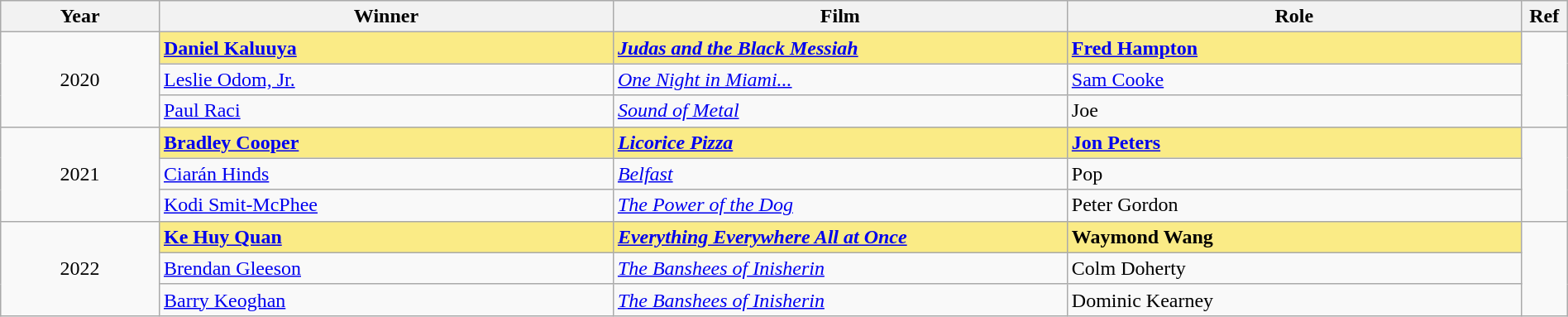<table class="wikitable" width="100%" cellpadding="5">
<tr>
<th width="100"><strong>Year</strong></th>
<th width="300"><strong>Winner</strong></th>
<th width="300"><strong>Film</strong></th>
<th width="300"><strong>Role</strong></th>
<th width="15"><strong>Ref</strong></th>
</tr>
<tr>
<td rowspan="3" style="text-align:center;">2020</td>
<td style="background:#FAEB86;"><strong><a href='#'>Daniel Kaluuya</a></strong></td>
<td style="background:#FAEB86;"><strong><em><a href='#'>Judas and the Black Messiah</a></em></strong></td>
<td style="background:#FAEB86;"><strong><a href='#'>Fred Hampton</a></strong></td>
<td rowspan=3></td>
</tr>
<tr>
<td><a href='#'>Leslie Odom, Jr.</a></td>
<td><em><a href='#'>One Night in Miami...</a></em></td>
<td><a href='#'>Sam Cooke</a></td>
</tr>
<tr>
<td><a href='#'>Paul Raci</a></td>
<td><em><a href='#'>Sound of Metal</a></em></td>
<td>Joe</td>
</tr>
<tr>
<td rowspan="3" style="text-align:center;">2021</td>
<td style="background:#FAEB86;"><strong><a href='#'>Bradley Cooper</a></strong></td>
<td style="background:#FAEB86;"><strong><em><a href='#'>Licorice Pizza</a></em></strong></td>
<td style="background:#FAEB86;"><strong><a href='#'>Jon Peters</a></strong></td>
<td rowspan=3></td>
</tr>
<tr>
<td><a href='#'>Ciarán Hinds</a></td>
<td><em><a href='#'>Belfast</a></em></td>
<td>Pop</td>
</tr>
<tr>
<td><a href='#'>Kodi Smit-McPhee</a></td>
<td><em><a href='#'>The Power of the Dog</a></em></td>
<td>Peter Gordon</td>
</tr>
<tr>
<td rowspan="3" style="text-align:center;">2022</td>
<td style="background:#FAEB86;"><strong><a href='#'>Ke Huy Quan</a></strong></td>
<td style="background:#FAEB86;"><strong><em><a href='#'>Everything Everywhere All at Once</a></em></strong></td>
<td style="background:#FAEB86;"><strong>Waymond Wang</strong></td>
<td rowspan=3></td>
</tr>
<tr>
<td><a href='#'>Brendan Gleeson</a></td>
<td><em><a href='#'>The Banshees of Inisherin</a></em></td>
<td>Colm Doherty</td>
</tr>
<tr>
<td><a href='#'>Barry Keoghan</a></td>
<td><em><a href='#'>The Banshees of Inisherin</a></em></td>
<td>Dominic Kearney</td>
</tr>
</table>
